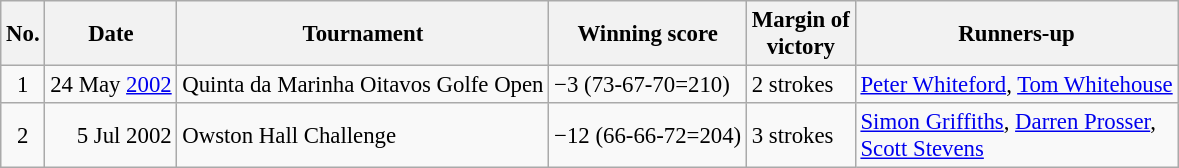<table class="wikitable" style="font-size:95%;">
<tr>
<th>No.</th>
<th>Date</th>
<th>Tournament</th>
<th>Winning score</th>
<th>Margin of<br>victory</th>
<th>Runners-up</th>
</tr>
<tr>
<td align=center>1</td>
<td align=right>24 May <a href='#'>2002</a></td>
<td>Quinta da Marinha Oitavos Golfe Open</td>
<td>−3 (73-67-70=210)</td>
<td>2 strokes</td>
<td> <a href='#'>Peter Whiteford</a>,  <a href='#'>Tom Whitehouse</a></td>
</tr>
<tr>
<td align=center>2</td>
<td align=right>5 Jul 2002</td>
<td>Owston Hall Challenge</td>
<td>−12 (66-66-72=204)</td>
<td>3 strokes</td>
<td> <a href='#'>Simon Griffiths</a>,  <a href='#'>Darren Prosser</a>,<br> <a href='#'>Scott Stevens</a></td>
</tr>
</table>
